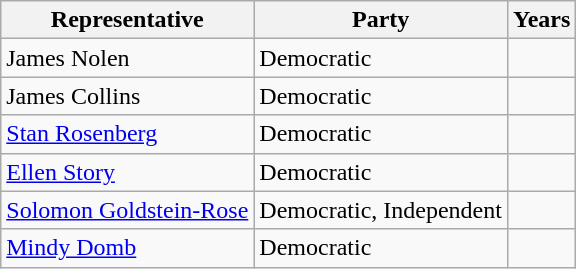<table class="wikitable">
<tr>
<th>Representative</th>
<th>Party</th>
<th>Years</th>
</tr>
<tr>
<td>James Nolen</td>
<td>Democratic</td>
<td></td>
</tr>
<tr>
<td>James Collins</td>
<td>Democratic</td>
<td></td>
</tr>
<tr>
<td><a href='#'>Stan Rosenberg</a></td>
<td>Democratic</td>
<td></td>
</tr>
<tr>
<td><a href='#'>Ellen Story</a></td>
<td>Democratic</td>
<td></td>
</tr>
<tr>
<td><a href='#'>Solomon Goldstein-Rose</a></td>
<td>Democratic, Independent</td>
<td></td>
</tr>
<tr>
<td><a href='#'>Mindy Domb</a></td>
<td>Democratic</td>
<td></td>
</tr>
</table>
